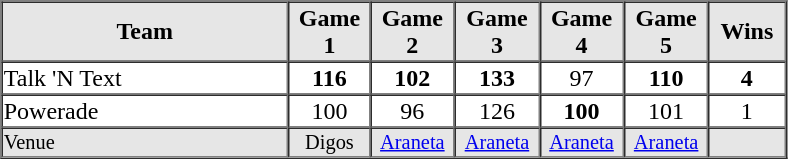<table border=1 cellspacing=0 width=525 align=center>
<tr style="text-align:center; background-color:#e6e6e6;">
<th align=center width=30%>Team</th>
<th width=8%>Game 1</th>
<th width=8%>Game 2</th>
<th width=8%>Game 3</th>
<th width=8%>Game 4</th>
<th width=8%>Game 5</th>
<th width=8%>Wins</th>
</tr>
<tr style="text-align:center;">
<td align=left>Talk 'N Text</td>
<td><strong>116</strong></td>
<td><strong>102</strong></td>
<td><strong>133</strong></td>
<td>97</td>
<td><strong>110</strong></td>
<td><strong>4</strong></td>
</tr>
<tr style="text-align:center;">
<td align=left>Powerade</td>
<td>100</td>
<td>96</td>
<td>126</td>
<td><strong>100</strong></td>
<td>101</td>
<td>1</td>
</tr>
<tr style="text-align:center; font-size: 85%; background-color:#e6e6e6;">
<td align=left>Venue</td>
<td>Digos</td>
<td><a href='#'>Araneta</a></td>
<td><a href='#'>Araneta</a></td>
<td><a href='#'>Araneta</a></td>
<td><a href='#'>Araneta</a></td>
<td></td>
</tr>
</table>
